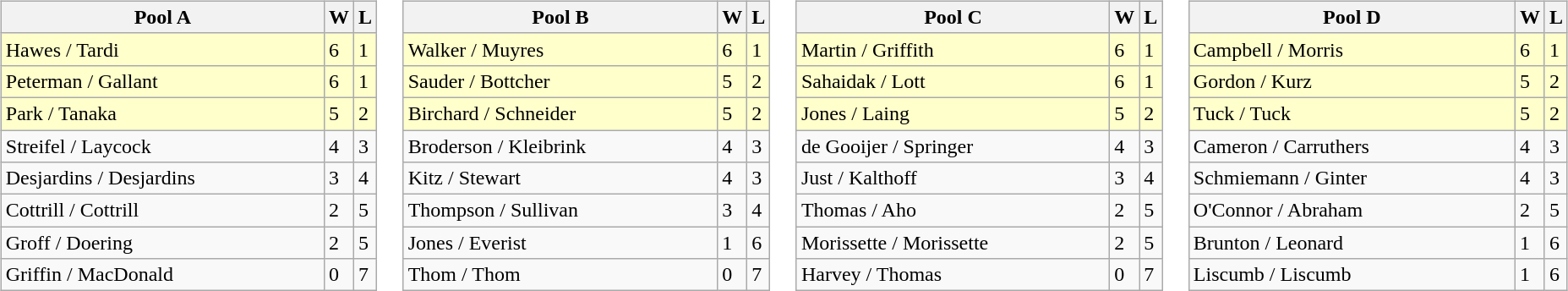<table>
<tr>
<td valign=top width=10%><br><table class=wikitable>
<tr>
<th width=250>Pool A</th>
<th>W</th>
<th>L</th>
</tr>
<tr bgcolor=#ffffcc>
<td> Hawes / Tardi</td>
<td>6</td>
<td>1</td>
</tr>
<tr bgcolor=#ffffcc>
<td> Peterman / Gallant</td>
<td>6</td>
<td>1</td>
</tr>
<tr bgcolor=#ffffcc>
<td> Park / Tanaka</td>
<td>5</td>
<td>2</td>
</tr>
<tr>
<td> Streifel / Laycock</td>
<td>4</td>
<td>3</td>
</tr>
<tr>
<td> Desjardins / Desjardins</td>
<td>3</td>
<td>4</td>
</tr>
<tr>
<td> Cottrill / Cottrill</td>
<td>2</td>
<td>5</td>
</tr>
<tr>
<td> Groff / Doering</td>
<td>2</td>
<td>5</td>
</tr>
<tr>
<td> Griffin / MacDonald</td>
<td>0</td>
<td>7</td>
</tr>
</table>
</td>
<td valign=top width=10%><br><table class=wikitable>
<tr>
<th width=250>Pool B</th>
<th>W</th>
<th>L</th>
</tr>
<tr bgcolor=#ffffcc>
<td> Walker / Muyres</td>
<td>6</td>
<td>1</td>
</tr>
<tr bgcolor=#ffffcc>
<td> Sauder / Bottcher</td>
<td>5</td>
<td>2</td>
</tr>
<tr bgcolor=#ffffcc>
<td> Birchard / Schneider</td>
<td>5</td>
<td>2</td>
</tr>
<tr>
<td> Broderson / Kleibrink</td>
<td>4</td>
<td>3</td>
</tr>
<tr>
<td> Kitz / Stewart</td>
<td>4</td>
<td>3</td>
</tr>
<tr>
<td> Thompson / Sullivan</td>
<td>3</td>
<td>4</td>
</tr>
<tr>
<td> Jones / Everist</td>
<td>1</td>
<td>6</td>
</tr>
<tr>
<td> Thom / Thom</td>
<td>0</td>
<td>7</td>
</tr>
</table>
</td>
<td valign=top width=10%><br><table class=wikitable>
<tr>
<th width=250>Pool C</th>
<th>W</th>
<th>L</th>
</tr>
<tr bgcolor=#ffffcc>
<td> Martin / Griffith</td>
<td>6</td>
<td>1</td>
</tr>
<tr bgcolor=#ffffcc>
<td> Sahaidak / Lott</td>
<td>6</td>
<td>1</td>
</tr>
<tr bgcolor=#ffffcc>
<td> Jones / Laing</td>
<td>5</td>
<td>2</td>
</tr>
<tr>
<td> de Gooijer / Springer</td>
<td>4</td>
<td>3</td>
</tr>
<tr>
<td> Just / Kalthoff</td>
<td>3</td>
<td>4</td>
</tr>
<tr>
<td> Thomas / Aho</td>
<td>2</td>
<td>5</td>
</tr>
<tr>
<td> Morissette / Morissette</td>
<td>2</td>
<td>5</td>
</tr>
<tr>
<td> Harvey / Thomas</td>
<td>0</td>
<td>7</td>
</tr>
</table>
</td>
<td valign=top width=10%><br><table class=wikitable>
<tr>
<th width=250>Pool D</th>
<th>W</th>
<th>L</th>
</tr>
<tr bgcolor=#ffffcc>
<td> Campbell / Morris</td>
<td>6</td>
<td>1</td>
</tr>
<tr bgcolor=#ffffcc>
<td> Gordon / Kurz</td>
<td>5</td>
<td>2</td>
</tr>
<tr bgcolor=#ffffcc>
<td> Tuck / Tuck</td>
<td>5</td>
<td>2</td>
</tr>
<tr>
<td> Cameron / Carruthers</td>
<td>4</td>
<td>3</td>
</tr>
<tr>
<td> Schmiemann / Ginter</td>
<td>4</td>
<td>3</td>
</tr>
<tr>
<td> O'Connor / Abraham</td>
<td>2</td>
<td>5</td>
</tr>
<tr>
<td> Brunton / Leonard</td>
<td>1</td>
<td>6</td>
</tr>
<tr>
<td> Liscumb / Liscumb</td>
<td>1</td>
<td>6</td>
</tr>
</table>
</td>
</tr>
</table>
